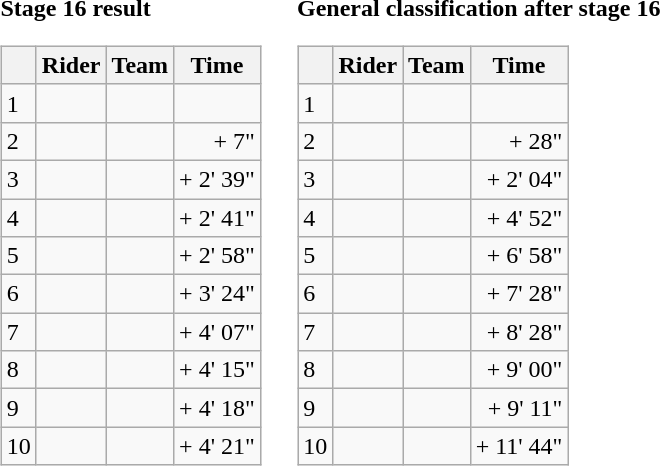<table>
<tr>
<td><strong>Stage 16 result</strong><br><table class="wikitable">
<tr>
<th></th>
<th>Rider</th>
<th>Team</th>
<th>Time</th>
</tr>
<tr>
<td>1</td>
<td></td>
<td></td>
<td align="right"></td>
</tr>
<tr>
<td>2</td>
<td></td>
<td></td>
<td align="right">+ 7"</td>
</tr>
<tr>
<td>3</td>
<td> </td>
<td></td>
<td align="right">+ 2' 39"</td>
</tr>
<tr>
<td>4</td>
<td></td>
<td></td>
<td align="right">+ 2' 41"</td>
</tr>
<tr>
<td>5</td>
<td></td>
<td></td>
<td align="right">+ 2' 58"</td>
</tr>
<tr>
<td>6</td>
<td></td>
<td></td>
<td align="right">+ 3' 24"</td>
</tr>
<tr>
<td>7</td>
<td></td>
<td></td>
<td align="right">+ 4' 07"</td>
</tr>
<tr>
<td>8</td>
<td></td>
<td></td>
<td align="right">+ 4' 15"</td>
</tr>
<tr>
<td>9</td>
<td></td>
<td></td>
<td align="right">+ 4' 18"</td>
</tr>
<tr>
<td>10</td>
<td></td>
<td></td>
<td align="right">+ 4' 21"</td>
</tr>
</table>
</td>
<td></td>
<td><strong>General classification after stage 16</strong><br><table class="wikitable">
<tr>
<th></th>
<th>Rider</th>
<th>Team</th>
<th>Time</th>
</tr>
<tr>
<td>1</td>
<td> </td>
<td></td>
<td align="right"></td>
</tr>
<tr>
<td>2</td>
<td></td>
<td></td>
<td align="right">+ 28"</td>
</tr>
<tr>
<td>3</td>
<td></td>
<td></td>
<td align="right">+ 2' 04"</td>
</tr>
<tr>
<td>4</td>
<td></td>
<td></td>
<td align="right">+ 4' 52"</td>
</tr>
<tr>
<td>5</td>
<td></td>
<td></td>
<td align="right">+ 6' 58"</td>
</tr>
<tr>
<td>6</td>
<td></td>
<td></td>
<td align="right">+ 7' 28"</td>
</tr>
<tr>
<td>7</td>
<td></td>
<td></td>
<td align="right">+ 8' 28"</td>
</tr>
<tr>
<td>8</td>
<td></td>
<td></td>
<td align="right">+ 9' 00"</td>
</tr>
<tr>
<td>9</td>
<td></td>
<td></td>
<td align="right">+ 9' 11"</td>
</tr>
<tr>
<td>10</td>
<td></td>
<td></td>
<td align="right">+ 11' 44"</td>
</tr>
</table>
</td>
</tr>
</table>
